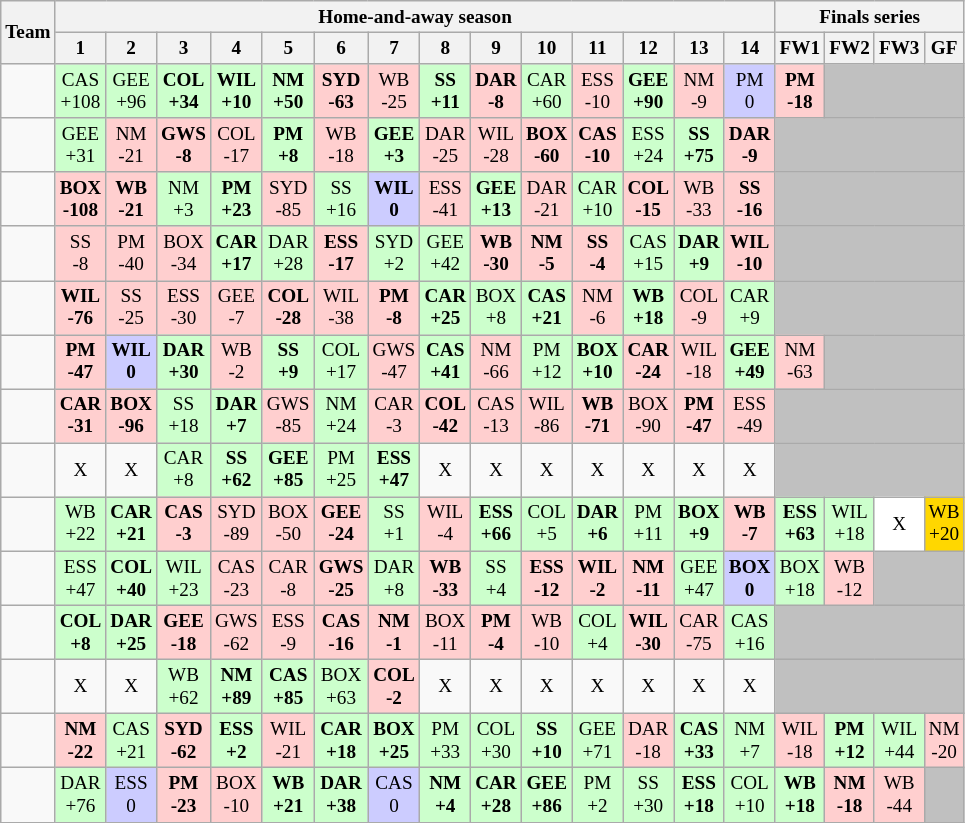<table class="wikitable sortable" style="font-size:80%; text-align:center">
<tr>
<th rowspan=2>Team</th>
<th colspan=14>Home-and-away season</th>
<th colspan=4>Finals series</th>
</tr>
<tr>
<th>1</th>
<th>2</th>
<th>3</th>
<th>4</th>
<th>5</th>
<th>6</th>
<th>7</th>
<th>8</th>
<th>9</th>
<th>10</th>
<th>11</th>
<th>12</th>
<th>13</th>
<th>14</th>
<th>FW1</th>
<th>FW2</th>
<th>FW3</th>
<th>GF</th>
</tr>
<tr>
<td align=left></td>
<td bgcolor=CCFFCC>CAS<br>+108</td>
<td bgcolor=CCFFCC>GEE<br>+96</td>
<td bgcolor=CCFFCC><strong>COL<br>+34</strong></td>
<td bgcolor=CCFFCC><strong>WIL<br>+10</strong></td>
<td bgcolor=CCFFCC><strong>NM<br>+50</strong></td>
<td bgcolor=FFCFCF><strong>SYD<br>-63</strong></td>
<td bgcolor=FFCFCF>WB<br>-25</td>
<td bgcolor=CCFFCC><strong>SS<br>+11</strong></td>
<td bgcolor=FFCFCF><strong>DAR<br>-8</strong></td>
<td bgcolor=CCFFCC>CAR<br>+60</td>
<td bgcolor=FFCFCF>ESS<br>-10</td>
<td bgcolor=CCFFCC><strong>GEE<br>+90</strong></td>
<td bgcolor=FFCFCF>NM<br>-9</td>
<td bgcolor=CCCCFF>PM<br>0</td>
<td bgcolor=FFCFCF><strong>PM<br>-18</strong></td>
<td colspan=3 bgcolor=C0C0C0></td>
</tr>
<tr>
<td align=left></td>
<td bgcolor=CCFFCC>GEE<br>+31</td>
<td bgcolor=FFCFCF>NM<br>-21</td>
<td bgcolor=FFCFCF><strong>GWS<br>-8</strong></td>
<td bgcolor=FFCFCF>COL<br>-17</td>
<td bgcolor=CCFFCC><strong>PM<br>+8</strong></td>
<td bgcolor=FFCFCF>WB<br>-18</td>
<td bgcolor=CCFFCC><strong>GEE<br>+3</strong></td>
<td bgcolor=FFCFCF>DAR<br>-25</td>
<td bgcolor=FFCFCF>WIL<br>-28</td>
<td bgcolor=FFCFCF><strong>BOX<br>-60</strong></td>
<td bgcolor=FFCFCF><strong>CAS<br>-10</strong></td>
<td bgcolor=CCFFCC>ESS<br>+24</td>
<td bgcolor=CCFFCC><strong>SS<br>+75</strong></td>
<td bgcolor=FFCFCF><strong>DAR<br>-9</strong></td>
<td colspan=4 bgcolor=C0C0C0></td>
</tr>
<tr>
<td align=left></td>
<td bgcolor=FFCFCF><strong>BOX<br>-108</strong></td>
<td bgcolor=FFCFCF><strong>WB<br>-21</strong></td>
<td bgcolor=CCFFCC>NM<br>+3</td>
<td bgcolor=CCFFCC><strong>PM<br>+23</strong></td>
<td bgcolor=FFCFCF>SYD<br>-85</td>
<td bgcolor=CCFFCC>SS<br>+16</td>
<td bgcolor=CCCCFF><strong>WIL<br>0</strong></td>
<td bgcolor=FFCFCF>ESS<br>-41</td>
<td bgcolor=CCFFCC><strong>GEE<br>+13</strong></td>
<td bgcolor=FFCFCF>DAR<br>-21</td>
<td bgcolor=CCFFCC>CAR<br>+10</td>
<td bgcolor=FFCFCF><strong>COL<br>-15</strong></td>
<td bgcolor=FFCFCF>WB<br>-33</td>
<td bgcolor=FFCFCF><strong>SS<br>-16</strong></td>
<td colspan=4 bgcolor=C0C0C0></td>
</tr>
<tr>
<td align=left></td>
<td bgcolor=FFCFCF>SS<br>-8</td>
<td bgcolor=FFCFCF>PM<br>-40</td>
<td bgcolor=FFCFCF>BOX<br>-34</td>
<td bgcolor=CCFFCC><strong>CAR<br>+17</strong></td>
<td bgcolor=CCFFCC>DAR<br>+28</td>
<td bgcolor=FFCFCF><strong>ESS<br>-17</strong></td>
<td bgcolor=CCFFCC>SYD<br>+2</td>
<td bgcolor=CCFFCC>GEE<br>+42</td>
<td bgcolor=FFCFCF><strong>WB<br>-30</strong></td>
<td bgcolor=FFCFCF><strong>NM<br>-5</strong></td>
<td bgcolor=FFCFCF><strong>SS<br>-4</strong></td>
<td bgcolor=CCFFCC>CAS<br>+15</td>
<td bgcolor=CCFFCC><strong>DAR<br>+9</strong></td>
<td bgcolor=FFCFCF><strong>WIL<br>-10</strong></td>
<td colspan=4 bgcolor=C0C0C0></td>
</tr>
<tr>
<td align=left></td>
<td bgcolor=FFCFCF><strong>WIL<br>-76</strong></td>
<td bgcolor=FFCFCF>SS<br>-25</td>
<td bgcolor=FFCFCF>ESS<br>-30</td>
<td bgcolor=FFCFCF>GEE<br>-7</td>
<td bgcolor=FFCFCF><strong>COL<br>-28</strong></td>
<td bgcolor=FFCFCF>WIL<br>-38</td>
<td bgcolor=FFCFCF><strong>PM<br>-8</strong></td>
<td bgcolor=CCFFCC><strong>CAR<br>+25</strong></td>
<td bgcolor=CCFFCC>BOX<br>+8</td>
<td bgcolor=CCFFCC><strong>CAS<br>+21</strong></td>
<td bgcolor=FFCFCF>NM<br>-6</td>
<td bgcolor=CCFFCC><strong>WB<br>+18</strong></td>
<td bgcolor=FFCFCF>COL<br>-9</td>
<td bgcolor=CCFFCC>CAR<br>+9</td>
<td colspan=4 bgcolor=C0C0C0></td>
</tr>
<tr>
<td align=left></td>
<td bgcolor=FFCFCF><strong>PM<br>-47</strong></td>
<td bgcolor=CCCCFF><strong>WIL<br>0</strong></td>
<td bgcolor=CCFFCC><strong>DAR<br>+30</strong></td>
<td bgcolor=FFCFCF>WB<br>-2</td>
<td bgcolor=CCFFCC><strong>SS<br>+9</strong></td>
<td bgcolor=CCFFCC>COL<br>+17</td>
<td bgcolor=FFCFCF>GWS<br>-47</td>
<td bgcolor=CCFFCC><strong>CAS<br>+41</strong></td>
<td bgcolor=FFCFCF>NM<br>-66</td>
<td bgcolor=CCFFCC>PM<br>+12</td>
<td bgcolor=CCFFCC><strong>BOX<br>+10</strong></td>
<td bgcolor=FFCFCF><strong>CAR<br>-24</strong></td>
<td bgcolor=FFCFCF>WIL<br>-18</td>
<td bgcolor=CCFFCC><strong>GEE<br>+49</strong></td>
<td bgcolor=FFCFCF>NM<br>-63</td>
<td colspan=3 bgcolor=C0C0C0></td>
</tr>
<tr>
<td align=left></td>
<td bgcolor=FFCFCF><strong>CAR<br>-31</strong></td>
<td bgcolor=FFCFCF><strong>BOX<br>-96</strong></td>
<td bgcolor=CCFFCC>SS<br>+18</td>
<td bgcolor=CCFFCC><strong>DAR<br>+7</strong></td>
<td bgcolor=FFCFCF>GWS<br>-85</td>
<td bgcolor=CCFFCC>NM<br>+24</td>
<td bgcolor=FFCFCF>CAR<br>-3</td>
<td bgcolor=FFCFCF><strong>COL<br>-42</strong></td>
<td bgcolor=FFCFCF>CAS<br>-13</td>
<td bgcolor=FFCFCF>WIL<br>-86</td>
<td bgcolor=FFCFCF><strong>WB<br>-71</strong></td>
<td bgcolor=FFCFCF>BOX<br>-90</td>
<td bgcolor=FFCFCF><strong>PM<br>-47</strong></td>
<td bgcolor=FFCFCF>ESS<br>-49</td>
<td colspan=4 bgcolor=C0C0C0></td>
</tr>
<tr>
<td align=left></td>
<td>X</td>
<td>X</td>
<td bgcolor=CCFFCC>CAR<br>+8</td>
<td bgcolor=CCFFCC><strong>SS<br>+62</strong></td>
<td bgcolor=CCFFCC><strong>GEE<br>+85</strong></td>
<td bgcolor=CCFFCC>PM<br>+25</td>
<td bgcolor=CCFFCC><strong>ESS<br>+47</strong></td>
<td>X</td>
<td>X</td>
<td>X</td>
<td>X</td>
<td>X</td>
<td>X</td>
<td>X</td>
<td colspan=4 bgcolor=C0C0C0></td>
</tr>
<tr>
<td align=left></td>
<td bgcolor=CCFFCC>WB<br>+22</td>
<td bgcolor=CCFFCC><strong>CAR<br>+21</strong></td>
<td bgcolor=FFCFCF><strong>CAS<br>-3</strong></td>
<td bgcolor=FFCFCF>SYD<br>-89</td>
<td bgcolor=FFCFCF>BOX<br>-50</td>
<td bgcolor=FFCFCF><strong>GEE<br>-24</strong></td>
<td bgcolor=CCFFCC>SS<br>+1</td>
<td bgcolor=FFCFCF>WIL<br>-4</td>
<td bgcolor=CCFFCC><strong>ESS<br>+66</strong></td>
<td bgcolor=CCFFCC>COL<br>+5</td>
<td bgcolor=CCFFCC><strong>DAR<br>+6</strong></td>
<td bgcolor=CCFFCC>PM<br>+11</td>
<td bgcolor=CCFFCC><strong>BOX<br>+9</strong></td>
<td bgcolor=FFCFCF><strong>WB<br>-7</strong></td>
<td bgcolor=CCFFCC><strong>ESS<br>+63</strong></td>
<td bgcolor=CCFFCC>WIL<br>+18</td>
<td bgcolor=#FFFFFF>X</td>
<td bgcolor=gold>WB<br>+20</td>
</tr>
<tr>
<td align=left></td>
<td bgcolor=CCFFCC>ESS<br>+47</td>
<td bgcolor=CCFFCC><strong>COL<br>+40</strong></td>
<td bgcolor=CCFFCC>WIL<br>+23</td>
<td bgcolor=FFCFCF>CAS<br>-23</td>
<td bgcolor=FFCFCF>CAR<br>-8</td>
<td bgcolor=FFCFCF><strong>GWS<br>-25</strong></td>
<td bgcolor=CCFFCC>DAR<br>+8</td>
<td bgcolor=FFCFCF><strong>WB<br>-33</strong></td>
<td bgcolor=CCFFCC>SS<br>+4</td>
<td bgcolor=FFCFCF><strong>ESS<br>-12</strong></td>
<td bgcolor=FFCFCF><strong>WIL<br>-2</strong></td>
<td bgcolor=FFCFCF><strong>NM<br>-11</strong></td>
<td bgcolor=CCFFCC>GEE<br>+47</td>
<td bgcolor=CCCCFF><strong>BOX<br>0</strong></td>
<td bgcolor=CCFFCC>BOX<br>+18</td>
<td bgcolor=FFCFCF>WB<br>-12</td>
<td colspan=2 bgcolor=C0C0C0></td>
</tr>
<tr>
<td align=left></td>
<td bgcolor=CCFFCC><strong>COL<br>+8</strong></td>
<td bgcolor=CCFFCC><strong>DAR<br>+25</strong></td>
<td bgcolor=FFCFCF><strong>GEE<br>-18</strong></td>
<td bgcolor=FFCFCF>GWS<br>-62</td>
<td bgcolor=FFCFCF>ESS<br>-9</td>
<td bgcolor=FFCFCF><strong>CAS<br>-16</strong></td>
<td bgcolor=FFCFCF><strong>NM<br>-1</strong></td>
<td bgcolor=FFCFCF>BOX<br>-11</td>
<td bgcolor=FFCFCF><strong>PM<br>-4</strong></td>
<td bgcolor=FFCFCF>WB<br>-10</td>
<td bgcolor=CCFFCC>COL<br>+4</td>
<td bgcolor=FFCFCF><strong>WIL<br>-30</strong></td>
<td bgcolor=FFCFCF>CAR<br>-75</td>
<td bgcolor=CCFFCC>CAS<br>+16</td>
<td colspan=4 bgcolor=C0C0C0></td>
</tr>
<tr>
<td align=left></td>
<td>X</td>
<td>X</td>
<td bgcolor=CCFFCC>WB<br>+62</td>
<td bgcolor=CCFFCC><strong>NM<br>+89</strong></td>
<td bgcolor=CCFFCC><strong>CAS<br>+85</strong></td>
<td bgcolor=CCFFCC>BOX<br>+63</td>
<td bgcolor=FFCFCF><strong>COL<br>-2</strong></td>
<td>X</td>
<td>X</td>
<td>X</td>
<td>X</td>
<td>X</td>
<td>X</td>
<td>X</td>
<td colspan=4 bgcolor=C0C0C0></td>
</tr>
<tr>
<td align=left></td>
<td bgcolor=FFCFCF><strong>NM<br>-22</strong></td>
<td bgcolor=CCFFCC>CAS<br>+21</td>
<td bgcolor=FFCFCF><strong>SYD<br>-62</strong></td>
<td bgcolor=CCFFCC><strong>ESS<br>+2</strong></td>
<td bgcolor=FFCFCF>WIL<br>-21</td>
<td bgcolor=CCFFCC><strong>CAR<br>+18</strong></td>
<td bgcolor=CCFFCC><strong>BOX<br>+25</strong></td>
<td bgcolor=CCFFCC>PM<br>+33</td>
<td bgcolor=CCFFCC>COL<br>+30</td>
<td bgcolor=CCFFCC><strong>SS<br>+10</strong></td>
<td bgcolor=CCFFCC>GEE<br>+71</td>
<td bgcolor=FFCFCF>DAR<br>-18</td>
<td bgcolor=CCFFCC><strong>CAS<br>+33</strong></td>
<td bgcolor=CCFFCC>NM<br>+7</td>
<td bgcolor=FFCFCF>WIL<br>-18</td>
<td bgcolor=CCFFCC><strong>PM<br>+12</strong></td>
<td bgcolor=CCFFCC>WIL<br>+44</td>
<td bgcolor=FFCFCF>NM<br>-20</td>
</tr>
<tr>
<td align=left></td>
<td bgcolor=CCFFCC>DAR<br>+76</td>
<td bgcolor=CCCCFF>ESS<br>0</td>
<td bgcolor=FFCFCF><strong>PM<br>-23</strong></td>
<td bgcolor=FFCFCF>BOX<br>-10</td>
<td bgcolor=CCFFCC><strong>WB<br>+21</strong></td>
<td bgcolor=CCFFCC><strong>DAR<br>+38</strong></td>
<td bgcolor=CCCCFF>CAS<br>0</td>
<td bgcolor=CCFFCC><strong>NM<br>+4</strong></td>
<td bgcolor=CCFFCC><strong>CAR<br>+28</strong></td>
<td bgcolor=CCFFCC><strong>GEE<br>+86</strong></td>
<td bgcolor=CCFFCC>PM<br>+2</td>
<td bgcolor=CCFFCC>SS<br>+30</td>
<td bgcolor=CCFFCC><strong>ESS<br>+18</strong></td>
<td bgcolor=CCFFCC>COL<br>+10</td>
<td bgcolor=CCFFCC><strong>WB<br>+18</strong></td>
<td bgcolor=FFCFCF><strong>NM<br>-18</strong></td>
<td bgcolor=FFCFCF>WB<br>-44</td>
<td bgcolor=C0C0C0></td>
</tr>
<tr>
</tr>
</table>
